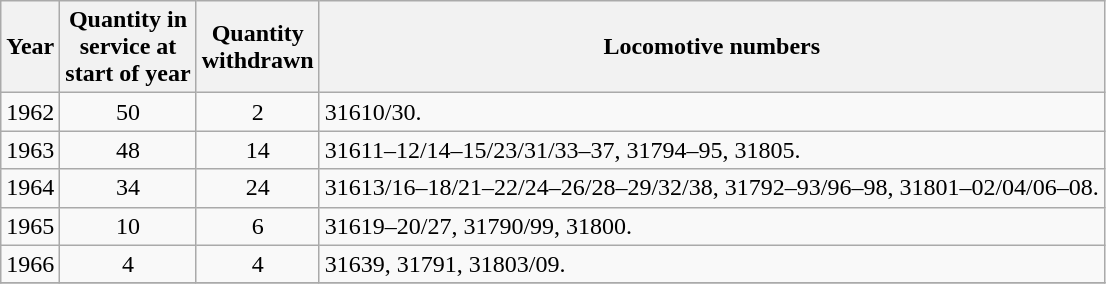<table class=wikitable style=text-align:center>
<tr>
<th>Year</th>
<th>Quantity in<br>service at<br> start of year</th>
<th>Quantity<br>withdrawn</th>
<th>Locomotive numbers</th>
</tr>
<tr>
<td>1962</td>
<td>50</td>
<td>2</td>
<td align=left>31610/30.</td>
</tr>
<tr>
<td>1963</td>
<td>48</td>
<td>14</td>
<td align=left>31611–12/14–15/23/31/33–37, 31794–95, 31805.</td>
</tr>
<tr>
<td>1964</td>
<td>34</td>
<td>24</td>
<td align=left>31613/16–18/21–22/24–26/28–29/32/38, 31792–93/96–98, 31801–02/04/06–08.</td>
</tr>
<tr>
<td>1965</td>
<td>10</td>
<td>6</td>
<td align=left>31619–20/27, 31790/99, 31800.</td>
</tr>
<tr>
<td>1966</td>
<td>4</td>
<td>4</td>
<td align=left>31639, 31791, 31803/09.</td>
</tr>
<tr>
</tr>
</table>
